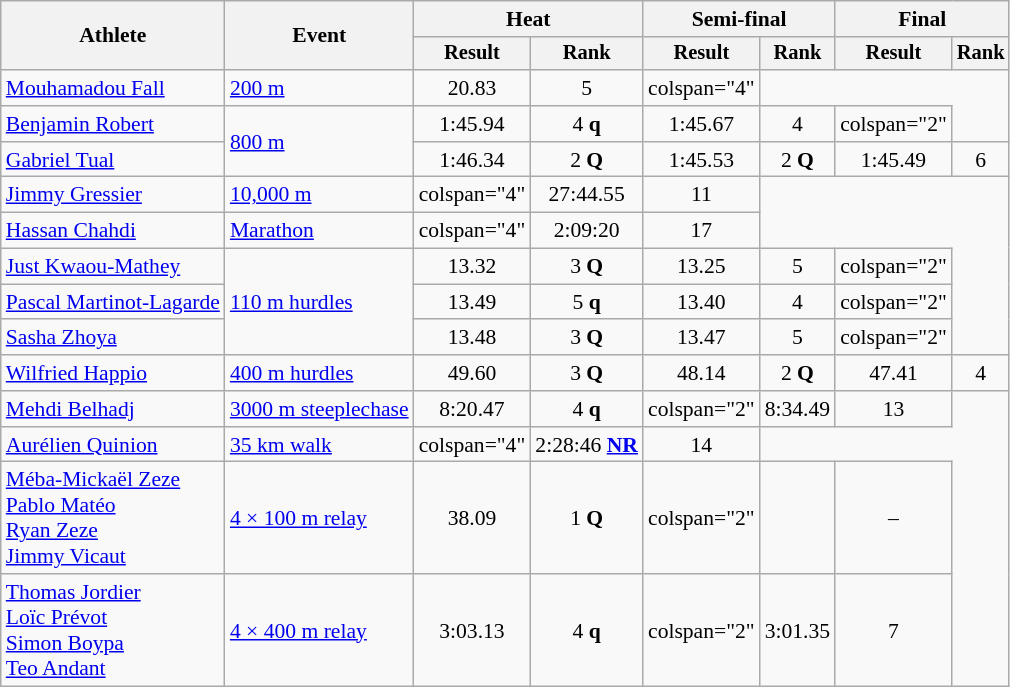<table class="wikitable" style="font-size:90%">
<tr>
<th rowspan="2">Athlete</th>
<th rowspan="2">Event</th>
<th colspan="2">Heat</th>
<th colspan="2">Semi-final</th>
<th colspan="2">Final</th>
</tr>
<tr style="font-size:95%">
<th>Result</th>
<th>Rank</th>
<th>Result</th>
<th>Rank</th>
<th>Result</th>
<th>Rank</th>
</tr>
<tr align=center>
<td align=left><a href='#'>Mouhamadou Fall</a></td>
<td align=left><a href='#'>200 m</a></td>
<td>20.83</td>
<td>5</td>
<td>colspan="4" </td>
</tr>
<tr align=center>
<td align=left><a href='#'>Benjamin Robert</a></td>
<td rowspan="2" align=left><a href='#'>800 m</a></td>
<td>1:45.94</td>
<td>4 <strong>q</strong></td>
<td>1:45.67</td>
<td>4</td>
<td>colspan="2" </td>
</tr>
<tr align=center>
<td align=left><a href='#'>Gabriel Tual</a></td>
<td>1:46.34</td>
<td>2 <strong>Q</strong></td>
<td>1:45.53</td>
<td>2 <strong>Q</strong></td>
<td>1:45.49</td>
<td>6</td>
</tr>
<tr align=center>
<td align=left><a href='#'>Jimmy Gressier</a></td>
<td align=left><a href='#'>10,000 m</a></td>
<td>colspan="4" </td>
<td>27:44.55</td>
<td>11</td>
</tr>
<tr align=center>
<td align=left><a href='#'>Hassan Chahdi</a></td>
<td align=left><a href='#'>Marathon</a></td>
<td>colspan="4" </td>
<td>2:09:20</td>
<td>17</td>
</tr>
<tr align=center>
<td align=left><a href='#'>Just Kwaou-Mathey</a></td>
<td rowspan="3" align=left><a href='#'>110 m hurdles</a></td>
<td>13.32</td>
<td>3 <strong>Q</strong></td>
<td>13.25</td>
<td>5</td>
<td>colspan="2" </td>
</tr>
<tr align=center>
<td align=left><a href='#'>Pascal Martinot-Lagarde</a></td>
<td>13.49</td>
<td>5 <strong>q</strong></td>
<td>13.40 </td>
<td>4</td>
<td>colspan="2" </td>
</tr>
<tr align=center>
<td align=left><a href='#'>Sasha Zhoya</a></td>
<td>13.48</td>
<td>3 <strong>Q</strong></td>
<td>13.47</td>
<td>5</td>
<td>colspan="2" </td>
</tr>
<tr align=center>
<td align=left><a href='#'>Wilfried Happio</a></td>
<td align=left><a href='#'>400 m hurdles</a></td>
<td>49.60</td>
<td>3 <strong>Q</strong></td>
<td>48.14 </td>
<td>2 <strong>Q</strong></td>
<td>47.41 </td>
<td>4</td>
</tr>
<tr align=center>
<td align=left><a href='#'>Mehdi Belhadj</a></td>
<td align=left><a href='#'>3000 m steeplechase</a></td>
<td>8:20.47</td>
<td>4 <strong>q</strong></td>
<td>colspan="2" </td>
<td>8:34.49</td>
<td>13</td>
</tr>
<tr align=center>
<td align=left><a href='#'>Aurélien Quinion</a></td>
<td align=left><a href='#'>35 km walk</a></td>
<td>colspan="4" </td>
<td>2:28:46 <strong><a href='#'>NR</a></strong></td>
<td>14</td>
</tr>
<tr align=center>
<td align=left><a href='#'>Méba-Mickaël Zeze</a><br><a href='#'>Pablo Matéo</a><br><a href='#'>Ryan Zeze</a><br><a href='#'>Jimmy Vicaut</a></td>
<td align=left><a href='#'>4 × 100 m relay</a></td>
<td>38.09 </td>
<td>1 <strong>Q</strong></td>
<td>colspan="2" </td>
<td></td>
<td>–</td>
</tr>
<tr align=center>
<td align=left><a href='#'>Thomas Jordier</a><br><a href='#'>Loïc Prévot</a><br><a href='#'>Simon Boypa</a><br><a href='#'>Teo Andant</a></td>
<td align=left><a href='#'>4 × 400 m relay</a></td>
<td>3:03.13 </td>
<td>4 <strong>q</strong></td>
<td>colspan="2" </td>
<td>3:01.35</td>
<td>7</td>
</tr>
</table>
